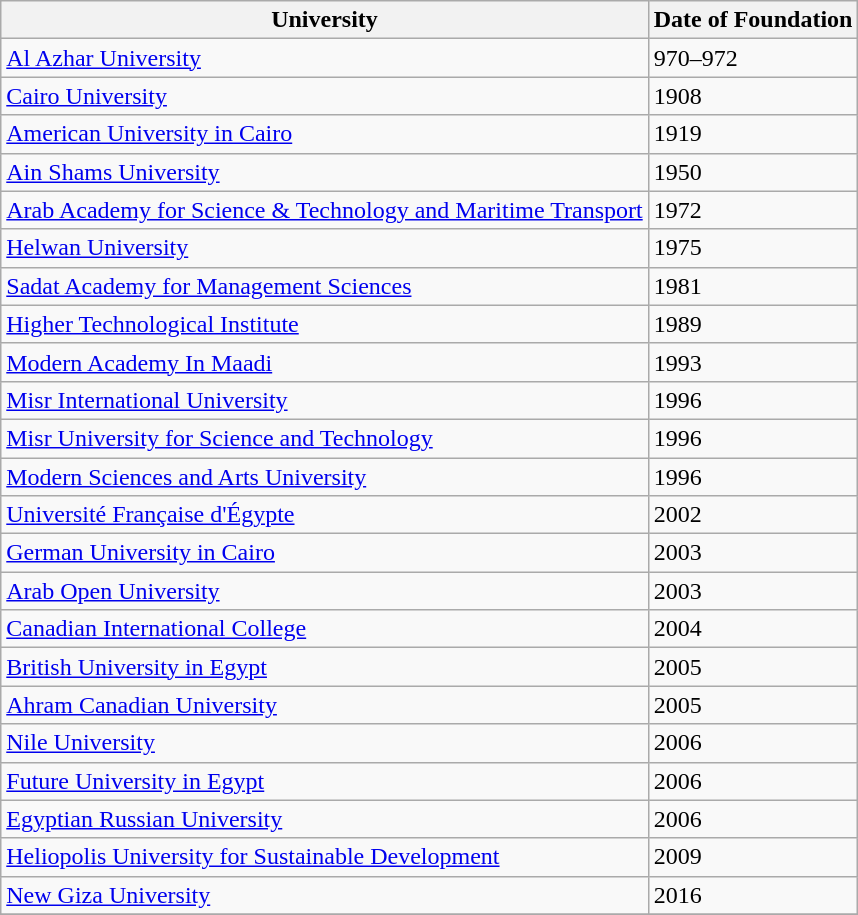<table class="wikitable sortable">
<tr>
<th>University</th>
<th>Date of Foundation</th>
</tr>
<tr>
<td><a href='#'>Al Azhar University</a></td>
<td>970–972</td>
</tr>
<tr>
<td><a href='#'>Cairo University</a></td>
<td>1908</td>
</tr>
<tr>
<td><a href='#'>American University in Cairo</a></td>
<td>1919</td>
</tr>
<tr>
<td><a href='#'>Ain Shams University</a></td>
<td>1950</td>
</tr>
<tr>
<td><a href='#'>Arab Academy for Science & Technology and Maritime Transport</a></td>
<td>1972</td>
</tr>
<tr>
<td><a href='#'>Helwan University</a></td>
<td>1975</td>
</tr>
<tr>
<td><a href='#'>Sadat Academy for Management Sciences</a></td>
<td>1981</td>
</tr>
<tr>
<td><a href='#'>Higher Technological Institute</a></td>
<td>1989</td>
</tr>
<tr>
<td><a href='#'>Modern Academy In Maadi</a></td>
<td>1993</td>
</tr>
<tr>
<td><a href='#'>Misr International University</a></td>
<td>1996</td>
</tr>
<tr>
<td><a href='#'>Misr University for Science and Technology</a></td>
<td>1996</td>
</tr>
<tr>
<td><a href='#'>Modern Sciences and Arts University</a></td>
<td>1996</td>
</tr>
<tr>
<td><a href='#'>Université Française d'Égypte</a></td>
<td>2002</td>
</tr>
<tr>
<td><a href='#'>German University in Cairo</a></td>
<td>2003</td>
</tr>
<tr>
<td><a href='#'>Arab Open University</a></td>
<td>2003</td>
</tr>
<tr>
<td><a href='#'>Canadian International College</a></td>
<td>2004</td>
</tr>
<tr>
<td><a href='#'>British University in Egypt</a></td>
<td>2005</td>
</tr>
<tr>
<td><a href='#'>Ahram Canadian University</a></td>
<td>2005</td>
</tr>
<tr>
<td><a href='#'>Nile University</a></td>
<td>2006</td>
</tr>
<tr>
<td><a href='#'>Future University in Egypt</a></td>
<td>2006</td>
</tr>
<tr>
<td><a href='#'>Egyptian Russian University</a></td>
<td>2006</td>
</tr>
<tr>
<td><a href='#'>Heliopolis University for Sustainable Development</a></td>
<td>2009</td>
</tr>
<tr>
<td><a href='#'>New Giza University</a></td>
<td>2016</td>
</tr>
<tr>
</tr>
</table>
